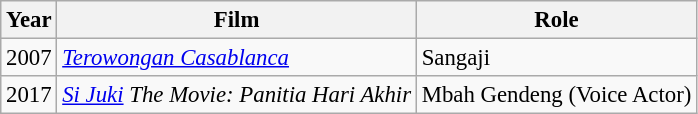<table class="wikitable" style="font-size: 95%;">
<tr>
<th>Year</th>
<th>Film</th>
<th>Role</th>
</tr>
<tr>
<td>2007</td>
<td><em><a href='#'>Terowongan Casablanca</a></em></td>
<td>Sangaji</td>
</tr>
<tr>
<td>2017</td>
<td><em><a href='#'>Si Juki</a> The Movie: Panitia Hari Akhir</em></td>
<td>Mbah Gendeng (Voice Actor)</td>
</tr>
</table>
